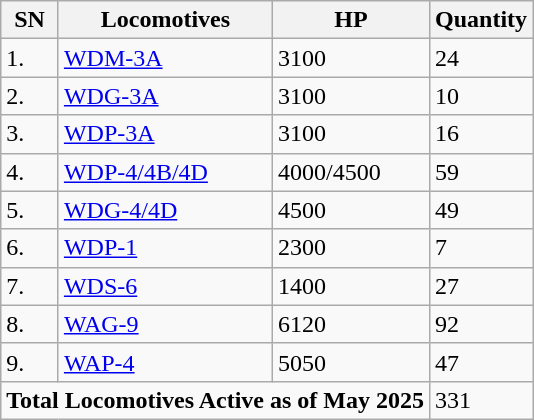<table class="wikitable">
<tr>
<th>SN</th>
<th>Locomotives</th>
<th>HP</th>
<th>Quantity</th>
</tr>
<tr>
<td>1.</td>
<td><a href='#'>WDM-3A</a></td>
<td>3100</td>
<td>24</td>
</tr>
<tr>
<td>2.</td>
<td><a href='#'>WDG-3A</a></td>
<td>3100</td>
<td>10</td>
</tr>
<tr>
<td>3.</td>
<td><a href='#'>WDP-3A</a></td>
<td>3100</td>
<td>16</td>
</tr>
<tr>
<td>4.</td>
<td><a href='#'>WDP-4/4B/4D</a></td>
<td>4000/4500</td>
<td>59</td>
</tr>
<tr>
<td>5.</td>
<td><a href='#'>WDG-4/4D</a></td>
<td>4500</td>
<td>49</td>
</tr>
<tr>
<td>6.</td>
<td><a href='#'>WDP-1</a></td>
<td>2300</td>
<td>7</td>
</tr>
<tr>
<td>7.</td>
<td><a href='#'>WDS-6</a></td>
<td>1400</td>
<td>27</td>
</tr>
<tr>
<td>8.</td>
<td><a href='#'>WAG-9</a></td>
<td>6120</td>
<td>92</td>
</tr>
<tr>
<td>9.</td>
<td><a href='#'>WAP-4</a></td>
<td>5050</td>
<td>47</td>
</tr>
<tr>
<td colspan="3"><strong>Total Locomotives Active as of May 2025</strong></td>
<td>331</td>
</tr>
</table>
